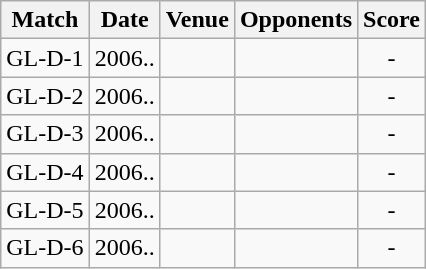<table class="wikitable" style="text-align:center;">
<tr>
<th>Match</th>
<th>Date</th>
<th>Venue</th>
<th>Opponents</th>
<th>Score</th>
</tr>
<tr>
<td>GL-D-1</td>
<td>2006..</td>
<td></td>
<td></td>
<td>-</td>
</tr>
<tr>
<td>GL-D-2</td>
<td>2006..</td>
<td></td>
<td></td>
<td>-</td>
</tr>
<tr>
<td>GL-D-3</td>
<td>2006..</td>
<td></td>
<td></td>
<td>-</td>
</tr>
<tr>
<td>GL-D-4</td>
<td>2006..</td>
<td></td>
<td></td>
<td>-</td>
</tr>
<tr>
<td>GL-D-5</td>
<td>2006..</td>
<td></td>
<td></td>
<td>-</td>
</tr>
<tr>
<td>GL-D-6</td>
<td>2006..</td>
<td></td>
<td></td>
<td>-</td>
</tr>
</table>
